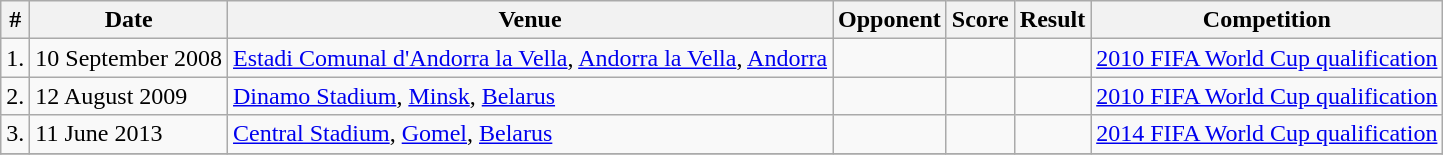<table class="wikitable" border="1">
<tr>
<th>#</th>
<th>Date</th>
<th>Venue</th>
<th>Opponent</th>
<th>Score</th>
<th>Result</th>
<th>Competition</th>
</tr>
<tr>
<td>1.</td>
<td>10 September 2008</td>
<td><a href='#'>Estadi Comunal d'Andorra la Vella</a>, <a href='#'>Andorra la Vella</a>, <a href='#'>Andorra</a></td>
<td></td>
<td></td>
<td></td>
<td><a href='#'>2010 FIFA World Cup qualification</a></td>
</tr>
<tr>
<td>2.</td>
<td>12 August 2009</td>
<td><a href='#'>Dinamo Stadium</a>, <a href='#'>Minsk</a>, <a href='#'>Belarus</a></td>
<td></td>
<td></td>
<td></td>
<td><a href='#'>2010 FIFA World Cup qualification</a></td>
</tr>
<tr>
<td>3.</td>
<td>11 June 2013</td>
<td><a href='#'>Central Stadium</a>, <a href='#'>Gomel</a>, <a href='#'>Belarus</a></td>
<td></td>
<td></td>
<td></td>
<td><a href='#'>2014 FIFA World Cup qualification</a></td>
</tr>
<tr>
</tr>
</table>
